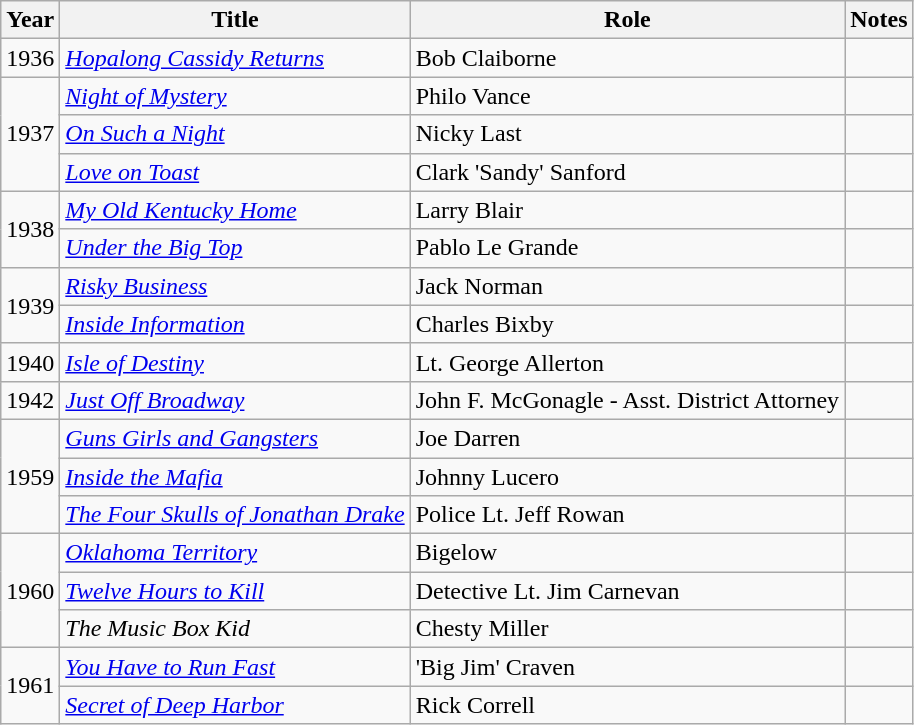<table class="wikitable">
<tr>
<th>Year</th>
<th>Title</th>
<th>Role</th>
<th>Notes</th>
</tr>
<tr>
<td>1936</td>
<td><em><a href='#'>Hopalong Cassidy Returns</a></em></td>
<td>Bob Claiborne</td>
<td></td>
</tr>
<tr>
<td rowspan=3>1937</td>
<td><em><a href='#'>Night of Mystery</a></em></td>
<td>Philo Vance</td>
<td></td>
</tr>
<tr>
<td><em><a href='#'>On Such a Night</a></em></td>
<td>Nicky Last</td>
<td></td>
</tr>
<tr>
<td><em><a href='#'>Love on Toast</a></em></td>
<td>Clark 'Sandy' Sanford</td>
<td></td>
</tr>
<tr>
<td rowspan=2>1938</td>
<td><em><a href='#'>My Old Kentucky Home</a></em></td>
<td>Larry Blair</td>
<td></td>
</tr>
<tr>
<td><em><a href='#'>Under the Big Top</a></em></td>
<td>Pablo Le Grande</td>
<td></td>
</tr>
<tr>
<td rowspan=2>1939</td>
<td><em><a href='#'>Risky Business</a></em></td>
<td>Jack Norman</td>
<td></td>
</tr>
<tr>
<td><em><a href='#'>Inside Information</a></em></td>
<td>Charles Bixby</td>
<td></td>
</tr>
<tr>
<td>1940</td>
<td><em><a href='#'>Isle of Destiny</a></em></td>
<td>Lt. George Allerton</td>
<td></td>
</tr>
<tr>
<td>1942</td>
<td><em><a href='#'>Just Off Broadway</a></em></td>
<td>John F. McGonagle - Asst. District Attorney</td>
<td></td>
</tr>
<tr>
<td rowspan=3>1959</td>
<td><em><a href='#'>Guns Girls and Gangsters</a></em></td>
<td>Joe Darren</td>
<td></td>
</tr>
<tr>
<td><em><a href='#'>Inside the Mafia</a></em></td>
<td>Johnny Lucero</td>
<td></td>
</tr>
<tr>
<td><em><a href='#'>The Four Skulls of Jonathan Drake</a></em></td>
<td>Police Lt. Jeff Rowan</td>
<td></td>
</tr>
<tr>
<td rowspan=3>1960</td>
<td><em><a href='#'>Oklahoma Territory</a></em></td>
<td>Bigelow</td>
<td></td>
</tr>
<tr>
<td><em><a href='#'>Twelve Hours to Kill</a></em></td>
<td>Detective Lt. Jim Carnevan</td>
<td></td>
</tr>
<tr>
<td><em>The Music Box Kid</em></td>
<td>Chesty Miller</td>
<td></td>
</tr>
<tr>
<td rowspan=2>1961</td>
<td><em><a href='#'>You Have to Run Fast</a></em></td>
<td>'Big Jim' Craven</td>
<td></td>
</tr>
<tr>
<td><em><a href='#'>Secret of Deep Harbor</a></em></td>
<td>Rick Correll</td>
<td></td>
</tr>
</table>
